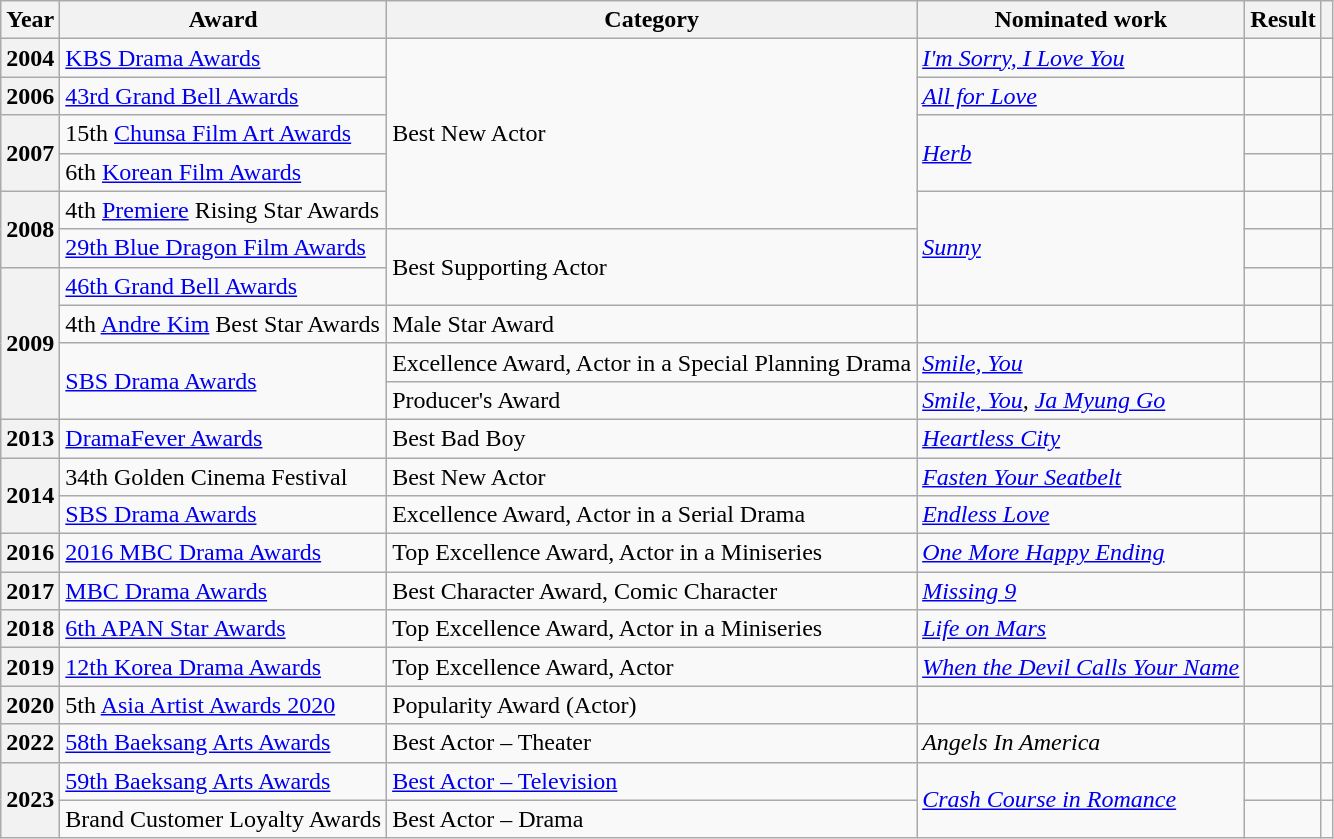<table class="wikitable plainrowheaders">
<tr>
<th scope="col">Year</th>
<th scope="col">Award</th>
<th scope="col">Category</th>
<th scope="col">Nominated work</th>
<th scope="col">Result</th>
<th scope="col"></th>
</tr>
<tr>
<th scope="row">2004</th>
<td><a href='#'>KBS Drama Awards</a></td>
<td rowspan="5">Best New Actor</td>
<td><em><a href='#'>I'm Sorry, I Love You </a></em></td>
<td></td>
<td style="text-align:center"></td>
</tr>
<tr>
<th scope="row">2006</th>
<td><a href='#'>43rd Grand Bell Awards</a></td>
<td><em><a href='#'>All for Love</a></em></td>
<td></td>
<td style="text-align:center"></td>
</tr>
<tr>
<th scope="row" rowspan="2">2007</th>
<td>15th <a href='#'>Chunsa Film Art Awards</a></td>
<td rowspan="2"><em><a href='#'>Herb</a></em></td>
<td></td>
<td style="text-align:center"></td>
</tr>
<tr>
<td>6th <a href='#'>Korean Film Awards</a></td>
<td></td>
<td style="text-align:center"></td>
</tr>
<tr>
<th scope="row" rowspan="2">2008</th>
<td>4th <a href='#'>Premiere</a> Rising Star Awards</td>
<td rowspan="3"><em><a href='#'>Sunny</a></em></td>
<td></td>
<td style="text-align:center"></td>
</tr>
<tr>
<td><a href='#'>29th Blue Dragon Film Awards</a></td>
<td rowspan="2">Best Supporting Actor</td>
<td></td>
<td style="text-align:center"></td>
</tr>
<tr>
<th scope="row" rowspan="4">2009</th>
<td><a href='#'>46th Grand Bell Awards</a></td>
<td></td>
<td style="text-align:center"></td>
</tr>
<tr>
<td>4th <a href='#'>Andre Kim</a> Best Star Awards</td>
<td>Male Star Award</td>
<td></td>
<td></td>
<td style="text-align:center"></td>
</tr>
<tr>
<td rowspan="2"><a href='#'>SBS Drama Awards</a></td>
<td>Excellence Award, Actor in a Special Planning Drama</td>
<td><em><a href='#'>Smile, You</a></em></td>
<td></td>
<td style="text-align:center"></td>
</tr>
<tr>
<td>Producer's Award</td>
<td><em><a href='#'>Smile, You</a>, <a href='#'>Ja Myung Go</a></em></td>
<td></td>
<td style="text-align:center"></td>
</tr>
<tr>
<th scope="row">2013</th>
<td><a href='#'>DramaFever Awards</a></td>
<td>Best Bad Boy</td>
<td><em><a href='#'>Heartless City</a></em></td>
<td></td>
<td style="text-align:center"></td>
</tr>
<tr>
<th scope="row" rowspan="2">2014</th>
<td>34th Golden Cinema Festival</td>
<td>Best New Actor</td>
<td><em><a href='#'>Fasten Your Seatbelt</a></em></td>
<td></td>
<td style="text-align:center"></td>
</tr>
<tr>
<td><a href='#'>SBS Drama Awards</a></td>
<td>Excellence Award, Actor in a Serial Drama</td>
<td><em><a href='#'>Endless Love</a></em></td>
<td></td>
<td style="text-align:center"></td>
</tr>
<tr>
<th scope="row">2016</th>
<td><a href='#'>2016 MBC Drama Awards</a></td>
<td>Top Excellence Award, Actor in a Miniseries</td>
<td><em><a href='#'>One More Happy Ending</a></em></td>
<td></td>
<td style="text-align:center"></td>
</tr>
<tr>
<th scope="row">2017</th>
<td><a href='#'>MBC Drama Awards</a></td>
<td>Best Character Award, Comic Character</td>
<td><em><a href='#'>Missing 9</a></em></td>
<td></td>
<td style="text-align:center"></td>
</tr>
<tr>
<th scope="row">2018</th>
<td><a href='#'>6th APAN Star Awards</a></td>
<td>Top Excellence Award, Actor in a Miniseries</td>
<td><em><a href='#'>Life on Mars</a></em></td>
<td></td>
<td style="text-align:center"></td>
</tr>
<tr>
<th scope="row">2019</th>
<td><a href='#'>12th Korea Drama Awards</a></td>
<td>Top Excellence Award, Actor</td>
<td><em><a href='#'>When the Devil Calls Your Name</a></em></td>
<td></td>
<td style="text-align:center"></td>
</tr>
<tr>
<th scope="row">2020</th>
<td>5th <a href='#'> Asia Artist Awards 2020</a></td>
<td>Popularity Award (Actor)</td>
<td></td>
<td></td>
<td style="text-align:center"></td>
</tr>
<tr>
<th scope="row">2022</th>
<td><a href='#'>58th Baeksang Arts Awards</a></td>
<td>Best Actor – Theater</td>
<td><em>Angels In America  </em></td>
<td></td>
<td style="text-align:center"></td>
</tr>
<tr>
<th scope="row" rowspan="2">2023</th>
<td><a href='#'>59th Baeksang Arts Awards</a></td>
<td><a href='#'>Best Actor – Television</a></td>
<td rowspan="2"><em><a href='#'>Crash Course in Romance</a></em></td>
<td></td>
<td style="text-align:center"></td>
</tr>
<tr>
<td>Brand Customer Loyalty Awards</td>
<td>Best Actor – Drama</td>
<td></td>
<td style="text-align:center;"></td>
</tr>
</table>
